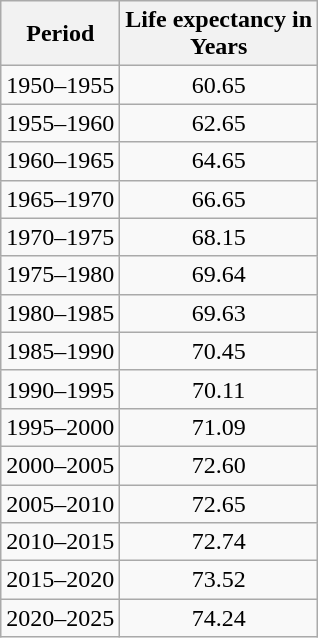<table class="wikitable" style="text-align: center;">
<tr>
<th>Period</th>
<th>Life expectancy in<br>Years</th>
</tr>
<tr>
<td>1950–1955</td>
<td>60.65</td>
</tr>
<tr>
<td>1955–1960</td>
<td> 62.65</td>
</tr>
<tr>
<td>1960–1965</td>
<td> 64.65</td>
</tr>
<tr>
<td>1965–1970</td>
<td> 66.65</td>
</tr>
<tr>
<td>1970–1975</td>
<td> 68.15</td>
</tr>
<tr>
<td>1975–1980</td>
<td> 69.64</td>
</tr>
<tr>
<td>1980–1985</td>
<td> 69.63</td>
</tr>
<tr>
<td>1985–1990</td>
<td> 70.45</td>
</tr>
<tr>
<td>1990–1995</td>
<td> 70.11</td>
</tr>
<tr>
<td>1995–2000</td>
<td> 71.09</td>
</tr>
<tr>
<td>2000–2005</td>
<td> 72.60</td>
</tr>
<tr>
<td>2005–2010</td>
<td> 72.65</td>
</tr>
<tr>
<td>2010–2015</td>
<td> 72.74</td>
</tr>
<tr>
<td>2015–2020</td>
<td> 73.52</td>
</tr>
<tr>
<td>2020–2025</td>
<td> 74.24</td>
</tr>
</table>
